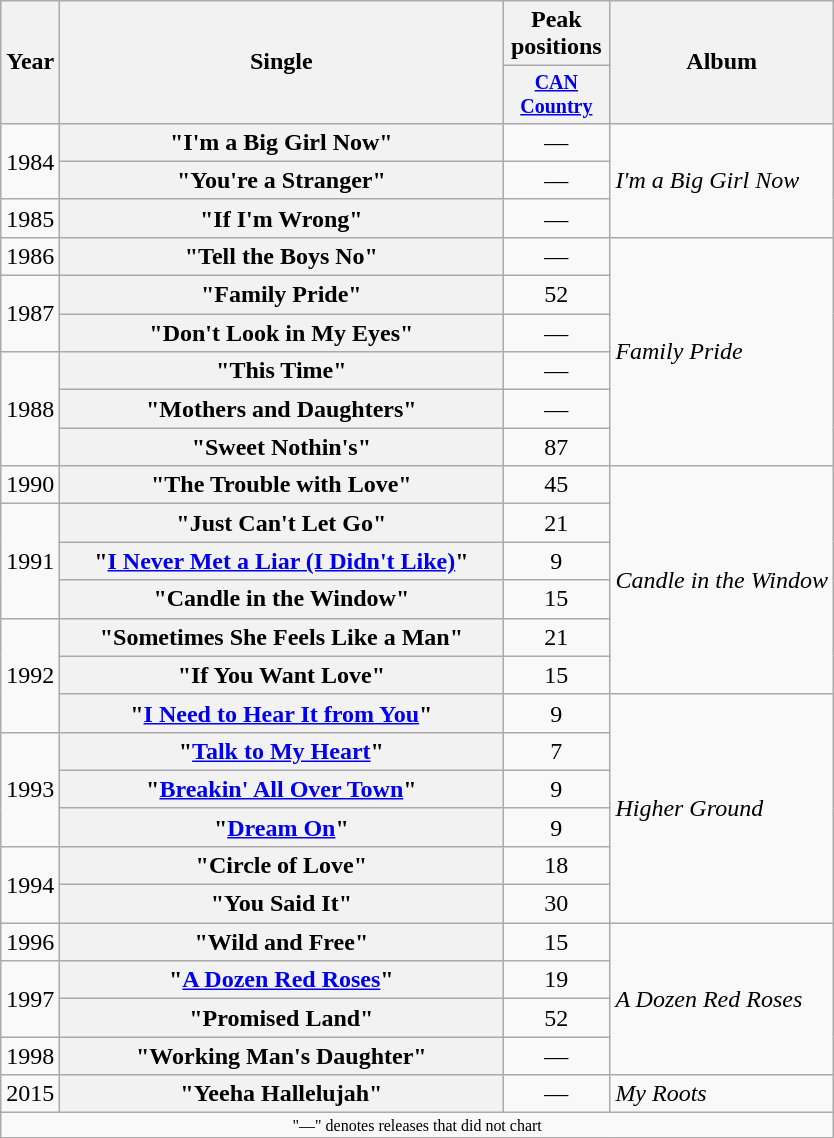<table class="wikitable plainrowheaders" style="text-align:center;">
<tr>
<th rowspan="2">Year</th>
<th rowspan="2" style="width:18em;">Single</th>
<th>Peak positions</th>
<th rowspan="2">Album</th>
</tr>
<tr style="font-size:smaller;">
<th width="65"><a href='#'>CAN Country</a></th>
</tr>
<tr>
<td rowspan="2">1984</td>
<th scope="row">"I'm a Big Girl Now"</th>
<td>—</td>
<td align="left" rowspan="3"><em>I'm a Big Girl Now</em></td>
</tr>
<tr>
<th scope="row">"You're a Stranger"</th>
<td>—</td>
</tr>
<tr>
<td>1985</td>
<th scope="row">"If I'm Wrong"</th>
<td>—</td>
</tr>
<tr>
<td>1986</td>
<th scope="row">"Tell the Boys No"</th>
<td>—</td>
<td align="left" rowspan="6"><em>Family Pride</em></td>
</tr>
<tr>
<td rowspan="2">1987</td>
<th scope="row">"Family Pride"</th>
<td>52</td>
</tr>
<tr>
<th scope="row">"Don't Look in My Eyes"</th>
<td>—</td>
</tr>
<tr>
<td rowspan="3">1988</td>
<th scope="row">"This Time"</th>
<td>—</td>
</tr>
<tr>
<th scope="row">"Mothers and Daughters"</th>
<td>—</td>
</tr>
<tr>
<th scope="row">"Sweet Nothin's"</th>
<td>87</td>
</tr>
<tr>
<td>1990</td>
<th scope="row">"The Trouble with Love"</th>
<td>45</td>
<td align="left" rowspan="6"><em>Candle in the Window</em></td>
</tr>
<tr>
<td rowspan="3">1991</td>
<th scope="row">"Just Can't Let Go"</th>
<td>21</td>
</tr>
<tr>
<th scope="row">"<a href='#'>I Never Met a Liar (I Didn't Like)</a>"</th>
<td>9</td>
</tr>
<tr>
<th scope="row">"Candle in the Window"</th>
<td>15</td>
</tr>
<tr>
<td rowspan="3">1992</td>
<th scope="row">"Sometimes She Feels Like a Man"</th>
<td>21</td>
</tr>
<tr>
<th scope="row">"If You Want Love"</th>
<td>15</td>
</tr>
<tr>
<th scope="row">"<a href='#'>I Need to Hear It from You</a>"</th>
<td>9</td>
<td align="left" rowspan="6"><em>Higher Ground</em></td>
</tr>
<tr>
<td rowspan="3">1993</td>
<th scope="row">"<a href='#'>Talk to My Heart</a>"</th>
<td>7</td>
</tr>
<tr>
<th scope="row">"<a href='#'>Breakin' All Over Town</a>"</th>
<td>9</td>
</tr>
<tr>
<th scope="row">"<a href='#'>Dream On</a>"</th>
<td>9</td>
</tr>
<tr>
<td rowspan="2">1994</td>
<th scope="row">"Circle of Love"</th>
<td>18</td>
</tr>
<tr>
<th scope="row">"You Said It"</th>
<td>30</td>
</tr>
<tr>
<td>1996</td>
<th scope="row">"Wild and Free"</th>
<td>15</td>
<td align="left" rowspan="4"><em>A Dozen Red Roses</em></td>
</tr>
<tr>
<td rowspan="2">1997</td>
<th scope="row">"<a href='#'>A Dozen Red Roses</a>"</th>
<td>19</td>
</tr>
<tr>
<th scope="row">"Promised Land"</th>
<td>52</td>
</tr>
<tr>
<td>1998</td>
<th scope="row">"Working Man's Daughter"</th>
<td>—</td>
</tr>
<tr>
<td>2015</td>
<th scope="row">"Yeeha Hallelujah"</th>
<td>—</td>
<td align="left"><em>My Roots</em></td>
</tr>
<tr>
<td colspan="4" style="font-size:8pt">"—" denotes releases that did not chart</td>
</tr>
<tr>
</tr>
</table>
